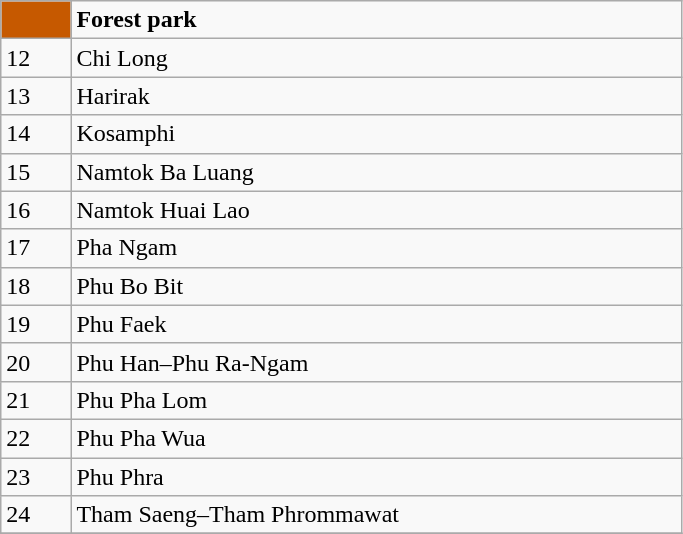<table class= "wikitable" style= "width:36%; display:inline-table;">
<tr>
<td style="width:3%; background:#C65900;"> </td>
<td style="width:33%;"><strong>Forest park</strong></td>
</tr>
<tr>
<td>12</td>
<td>Chi Long</td>
</tr>
<tr>
<td>13</td>
<td>Harirak</td>
</tr>
<tr>
<td>14</td>
<td>Kosamphi</td>
</tr>
<tr>
<td>15</td>
<td>Namtok Ba Luang</td>
</tr>
<tr>
<td>16</td>
<td>Namtok Huai Lao</td>
</tr>
<tr>
<td>17</td>
<td>Pha Ngam</td>
</tr>
<tr>
<td>18</td>
<td>Phu Bo Bit</td>
</tr>
<tr>
<td>19</td>
<td>Phu Faek</td>
</tr>
<tr>
<td>20</td>
<td>Phu Han–Phu Ra-Ngam</td>
</tr>
<tr>
<td>21</td>
<td>Phu Pha Lom</td>
</tr>
<tr>
<td>22</td>
<td>Phu Pha Wua</td>
</tr>
<tr>
<td>23</td>
<td>Phu Phra</td>
</tr>
<tr>
<td>24</td>
<td>Tham Saeng–Tham Phrommawat</td>
</tr>
<tr>
</tr>
</table>
